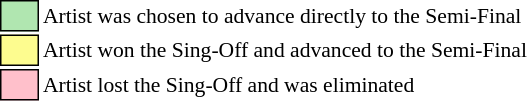<table class="toccolours" style="font-size: 90%; white-space: nowrap;">
<tr>
<td style="background:#b0e6b0; border:1px solid black;">      </td>
<td>Artist was chosen to advance directly to the Semi-Final</td>
</tr>
<tr>
<td style="background:#fdfc8f; border:1px solid black;">      </td>
<td>Artist won the Sing-Off and advanced to the Semi-Final</td>
</tr>
<tr>
<td style="background:pink; border:1px solid black;">      </td>
<td>Artist lost the Sing-Off and was eliminated</td>
</tr>
<tr>
</tr>
</table>
